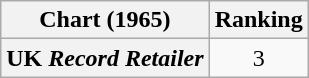<table class="wikitable plainrowheaders" style="text-align:center">
<tr>
<th scope="col">Chart (1965)</th>
<th scope="col">Ranking</th>
</tr>
<tr>
<th scope="row" align="left">UK <em>Record Retailer</em></th>
<td style="text-align:center;">3</td>
</tr>
</table>
